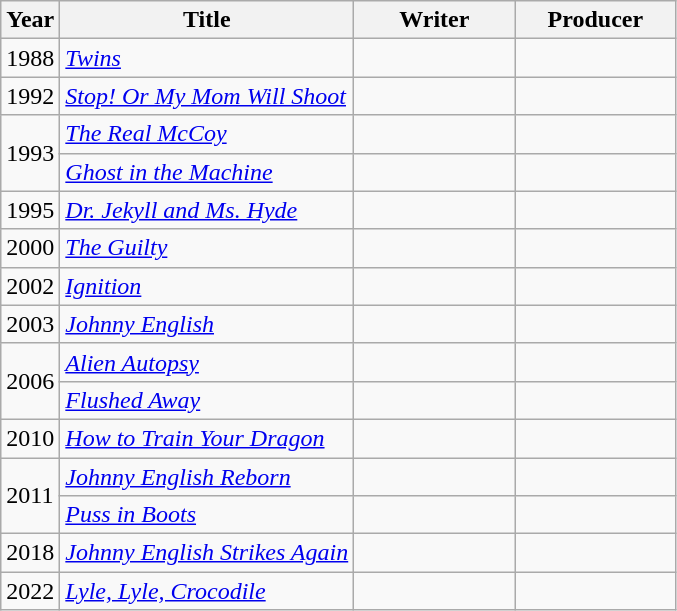<table class="wikitable">
<tr>
<th>Year</th>
<th>Title</th>
<th width=100>Writer</th>
<th width=100>Producer</th>
</tr>
<tr>
<td>1988</td>
<td><em><a href='#'>Twins</a></em></td>
<td></td>
<td></td>
</tr>
<tr>
<td>1992</td>
<td><em><a href='#'>Stop! Or My Mom Will Shoot</a></em></td>
<td></td>
<td></td>
</tr>
<tr>
<td rowspan="2">1993</td>
<td><a href='#'><em>The Real McCoy</em></a></td>
<td></td>
<td></td>
</tr>
<tr>
<td><a href='#'><em>Ghost in the Machine</em></a></td>
<td></td>
<td></td>
</tr>
<tr>
<td>1995</td>
<td><em><a href='#'>Dr. Jekyll and Ms. Hyde</a></em></td>
<td></td>
<td></td>
</tr>
<tr>
<td>2000</td>
<td><a href='#'><em>The Guilty</em></a></td>
<td></td>
<td></td>
</tr>
<tr>
<td>2002</td>
<td><a href='#'><em>Ignition</em></a></td>
<td></td>
<td></td>
</tr>
<tr>
<td>2003</td>
<td><em><a href='#'>Johnny English</a></em></td>
<td></td>
<td></td>
</tr>
<tr>
<td rowspan="2">2006</td>
<td><a href='#'><em>Alien Autopsy</em></a></td>
<td></td>
<td></td>
</tr>
<tr>
<td><em><a href='#'>Flushed Away</a></em></td>
<td></td>
<td></td>
</tr>
<tr>
<td>2010</td>
<td><a href='#'><em>How to Train Your Dragon</em></a></td>
<td></td>
<td></td>
</tr>
<tr>
<td rowspan="2">2011</td>
<td><em><a href='#'>Johnny English Reborn</a></em></td>
<td></td>
<td></td>
</tr>
<tr>
<td><a href='#'><em>Puss in Boots</em></a></td>
<td></td>
<td></td>
</tr>
<tr>
<td>2018</td>
<td><em><a href='#'>Johnny English Strikes Again</a></em></td>
<td></td>
<td></td>
</tr>
<tr>
<td>2022</td>
<td><em><a href='#'>Lyle, Lyle, Crocodile</a></em></td>
<td></td>
<td></td>
</tr>
</table>
